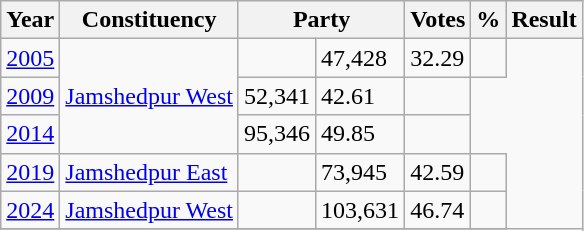<table class="wikitable">
<tr>
<th>Year</th>
<th>Constituency</th>
<th colspan="2">Party</th>
<th>Votes</th>
<th>%</th>
<th>Result</th>
</tr>
<tr>
<td><a href='#'>2005</a></td>
<td rowspan=3><a href='#'>Jamshedpur West</a></td>
<td></td>
<td>47,428</td>
<td>32.29</td>
<td></td>
</tr>
<tr>
<td><a href='#'>2009</a></td>
<td>52,341</td>
<td>42.61</td>
<td></td>
</tr>
<tr>
<td><a href='#'>2014</a></td>
<td>95,346</td>
<td>49.85</td>
<td></td>
</tr>
<tr>
<td><a href='#'>2019</a></td>
<td><a href='#'>Jamshedpur East</a></td>
<td></td>
<td>73,945</td>
<td>42.59</td>
<td></td>
</tr>
<tr>
<td><a href='#'>2024</a></td>
<td><a href='#'>Jamshedpur West</a></td>
<td></td>
<td>103,631</td>
<td>46.74</td>
<td></td>
</tr>
<tr>
</tr>
</table>
